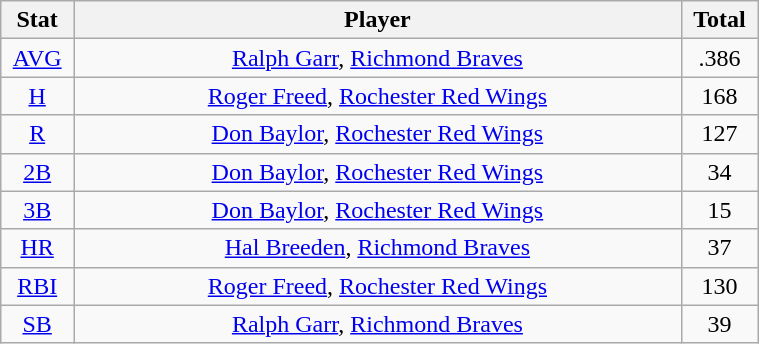<table class="wikitable" width="40%" style="text-align:center;">
<tr>
<th width="5%">Stat</th>
<th width="60%">Player</th>
<th width="5%">Total</th>
</tr>
<tr>
<td><a href='#'>AVG</a></td>
<td><a href='#'>Ralph Garr</a>, <a href='#'>Richmond Braves</a></td>
<td>.386</td>
</tr>
<tr>
<td><a href='#'>H</a></td>
<td><a href='#'>Roger Freed</a>, <a href='#'>Rochester Red Wings</a></td>
<td>168</td>
</tr>
<tr>
<td><a href='#'>R</a></td>
<td><a href='#'>Don Baylor</a>, <a href='#'>Rochester Red Wings</a></td>
<td>127</td>
</tr>
<tr>
<td><a href='#'>2B</a></td>
<td><a href='#'>Don Baylor</a>, <a href='#'>Rochester Red Wings</a></td>
<td>34</td>
</tr>
<tr>
<td><a href='#'>3B</a></td>
<td><a href='#'>Don Baylor</a>, <a href='#'>Rochester Red Wings</a></td>
<td>15</td>
</tr>
<tr>
<td><a href='#'>HR</a></td>
<td><a href='#'>Hal Breeden</a>, <a href='#'>Richmond Braves</a></td>
<td>37</td>
</tr>
<tr>
<td><a href='#'>RBI</a></td>
<td><a href='#'>Roger Freed</a>, <a href='#'>Rochester Red Wings</a></td>
<td>130</td>
</tr>
<tr>
<td><a href='#'>SB</a></td>
<td><a href='#'>Ralph Garr</a>, <a href='#'>Richmond Braves</a></td>
<td>39</td>
</tr>
</table>
